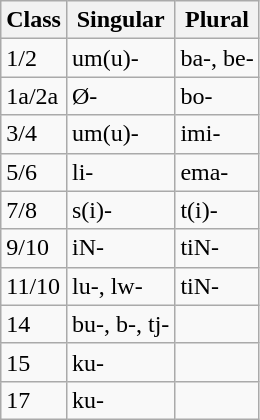<table class="wikitable">
<tr>
<th>Class</th>
<th>Singular</th>
<th>Plural</th>
</tr>
<tr>
<td>1/2</td>
<td>um(u)-</td>
<td>ba-, be-</td>
</tr>
<tr>
<td>1a/2a</td>
<td>Ø-</td>
<td>bo-</td>
</tr>
<tr>
<td>3/4</td>
<td>um(u)-</td>
<td>imi-</td>
</tr>
<tr>
<td>5/6</td>
<td>li-</td>
<td>ema-</td>
</tr>
<tr>
<td>7/8</td>
<td>s(i)-</td>
<td>t(i)-</td>
</tr>
<tr>
<td>9/10</td>
<td>iN-</td>
<td>tiN-</td>
</tr>
<tr>
<td>11/10</td>
<td>lu-, lw-</td>
<td>tiN-</td>
</tr>
<tr>
<td>14</td>
<td>bu-, b-, tj-</td>
<td></td>
</tr>
<tr>
<td>15</td>
<td>ku-</td>
<td></td>
</tr>
<tr>
<td>17</td>
<td>ku-</td>
<td></td>
</tr>
</table>
